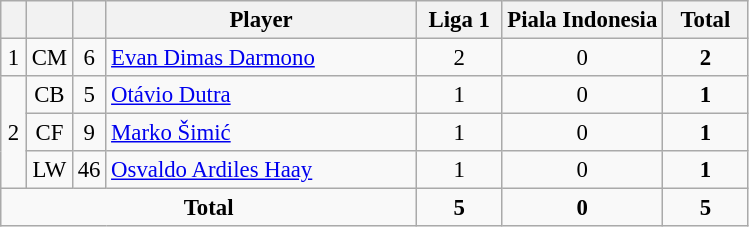<table class="wikitable sortable" style="font-size: 95%; text-align: center;">
<tr>
<th width=10></th>
<th width=10></th>
<th width=10></th>
<th width=200>Player</th>
<th width=50>Liga 1</th>
<th>Piala Indonesia</th>
<th width=50>Total</th>
</tr>
<tr>
<td>1</td>
<td>CM</td>
<td>6</td>
<td align=left> <a href='#'>Evan Dimas Darmono</a></td>
<td>2</td>
<td>0</td>
<td><strong>2</strong></td>
</tr>
<tr>
<td rowspan=3>2</td>
<td>CB</td>
<td>5</td>
<td align=left> <a href='#'>Otávio Dutra</a></td>
<td>1</td>
<td>0</td>
<td><strong>1</strong></td>
</tr>
<tr>
<td>CF</td>
<td>9</td>
<td align=left> <a href='#'>Marko Šimić</a></td>
<td>1</td>
<td>0</td>
<td><strong>1</strong></td>
</tr>
<tr>
<td>LW</td>
<td>46</td>
<td align=left> <a href='#'>Osvaldo Ardiles Haay</a></td>
<td>1</td>
<td>0</td>
<td><strong>1</strong></td>
</tr>
<tr class="sortbottom">
<td colspan=4><strong>Total</strong></td>
<td><strong>5</strong></td>
<td><strong>0</strong></td>
<td><strong>5</strong></td>
</tr>
</table>
